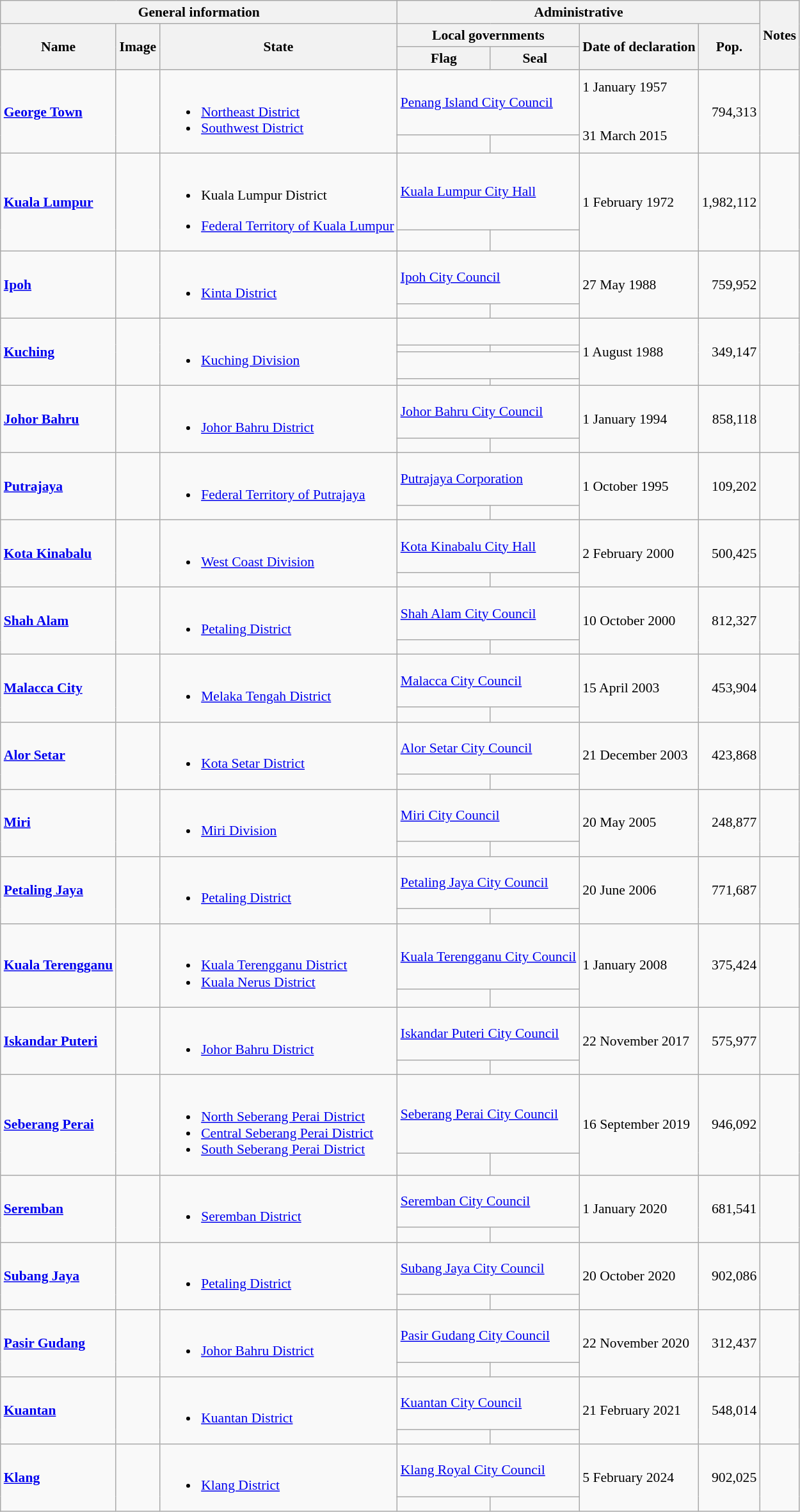<table class="wikitable sortable" style="line-height:1.2em; font-size:90% ">
<tr>
<th colspan="3">General information</th>
<th colspan="4">Administrative</th>
<th rowspan="3" class="unsortable">Notes</th>
</tr>
<tr>
<th rowspan="2">Name</th>
<th rowspan="2" class="unsortable">Image</th>
<th rowspan="2">State</th>
<th colspan="2" class="unsortable">Local governments</th>
<th rowspan="2">Date of declaration</th>
<th rowspan="2">Pop.</th>
</tr>
<tr>
<th class="unsortable">Flag</th>
<th class="unsortable">Seal</th>
</tr>
<tr>
<td rowspan="2"><a href='#'><strong>George Town</strong></a><br></td>
<td rowspan="2" align="center"></td>
<td rowspan="2"><br><ul><li><a href='#'>Northeast District</a><br></li><li><a href='#'>Southwest District</a><br></li></ul></td>
<td colspan="2"><a href='#'>Penang Island City Council</a><br></td>
<td rowspan="2">1 January 1957<br><br><br>31 March 2015<br></td>
<td rowspan="2" align="right">794,313</td>
<td rowspan="2"></td>
</tr>
<tr>
<td align="center"></td>
<td align="center"></td>
</tr>
<tr>
<td rowspan="2"><strong><a href='#'>Kuala Lumpur</a></strong><br></td>
<td rowspan="2" align="center"></td>
<td rowspan="2"><br><ul><li>Kuala Lumpur District<br></li></ul><ul><li><a href='#'>Federal Territory of Kuala Lumpur</a><br></li></ul></td>
<td colspan="2"><a href='#'>Kuala Lumpur City Hall</a><br></td>
<td rowspan="2">1 February 1972<br></td>
<td rowspan="2" align="right">1,982,112</td>
<td rowspan="2"></td>
</tr>
<tr>
<td align="center"></td>
<td align="center"></td>
</tr>
<tr>
<td rowspan="2"><strong><a href='#'>Ipoh</a></strong><br></td>
<td rowspan="2" align="center"></td>
<td rowspan="2"><br><ul><li><a href='#'>Kinta District</a></li></ul></td>
<td colspan="2"><a href='#'>Ipoh City Council</a><br></td>
<td rowspan="2">27 May 1988<br></td>
<td rowspan="2" align="right">759,952</td>
<td rowspan="2"></td>
</tr>
<tr>
<td align="center"></td>
<td align="center"></td>
</tr>
<tr>
<td rowspan="4"><strong><a href='#'>Kuching</a></strong><br></td>
<td rowspan="4" align="center"></td>
<td rowspan="4"><br><ul><li><a href='#'>Kuching Division</a></li></ul></td>
<td colspan="2"><br></td>
<td rowspan="4">1 August 1988<br></td>
<td rowspan="4" align="right">349,147</td>
<td rowspan="4"></td>
</tr>
<tr>
<td align="center"></td>
<td align="center"></td>
</tr>
<tr>
<td colspan="2"><br></td>
</tr>
<tr>
<td align="center"></td>
<td align="center"></td>
</tr>
<tr>
<td rowspan="2"><strong><a href='#'>Johor Bahru</a></strong><br></td>
<td rowspan="2" align="center"></td>
<td rowspan="2"><br><ul><li><a href='#'>Johor Bahru District</a></li></ul></td>
<td colspan="2"><a href='#'>Johor Bahru City Council</a><br></td>
<td rowspan="2">1 January 1994<br></td>
<td rowspan="2" align="right">858,118</td>
<td rowspan="2"></td>
</tr>
<tr>
<td align="center"></td>
<td align="center"></td>
</tr>
<tr>
<td rowspan="2"><strong><a href='#'>Putrajaya</a></strong><br></td>
<td rowspan="2" align="center"></td>
<td rowspan="2"><br><ul><li><a href='#'>Federal Territory of Putrajaya</a></li></ul></td>
<td colspan="2"><a href='#'>Putrajaya Corporation</a><br></td>
<td rowspan="2">1 October 1995<br></td>
<td rowspan="2" align="right">109,202</td>
<td rowspan="2"></td>
</tr>
<tr>
<td align="center"></td>
<td align="center"></td>
</tr>
<tr>
<td rowspan="2"><strong><a href='#'>Kota Kinabalu</a></strong><br></td>
<td rowspan="2" align="center"></td>
<td rowspan="2"><br><ul><li><a href='#'>West Coast Division</a></li></ul></td>
<td colspan="2"><a href='#'>Kota Kinabalu City Hall</a><br></td>
<td rowspan="2">2 February 2000<br></td>
<td rowspan="2" align="right">500,425</td>
<td rowspan="2"></td>
</tr>
<tr>
<td align="center"></td>
<td align="center"></td>
</tr>
<tr>
<td rowspan="2"><strong><a href='#'>Shah Alam</a></strong><br></td>
<td rowspan="2" align="center"></td>
<td rowspan="2"><br><ul><li><a href='#'>Petaling District</a></li></ul></td>
<td colspan="2"><a href='#'>Shah Alam City Council</a><br></td>
<td rowspan="2">10 October 2000<br></td>
<td rowspan="2" align="right">812,327</td>
<td rowspan="2"></td>
</tr>
<tr>
<td align="center"></td>
<td align="center"></td>
</tr>
<tr>
<td rowspan="2"><strong><a href='#'>Malacca City</a></strong><br></td>
<td rowspan="2" align="center"></td>
<td rowspan="2"><br><ul><li><a href='#'>Melaka Tengah District</a></li></ul></td>
<td colspan="2"><a href='#'>Malacca City Council</a><br></td>
<td rowspan="2">15 April 2003<br></td>
<td rowspan="2" align="right">453,904</td>
<td rowspan="2"></td>
</tr>
<tr>
<td align="center"></td>
<td align="center"></td>
</tr>
<tr>
<td rowspan="2"><strong><a href='#'>Alor Setar</a></strong><br></td>
<td rowspan="2" align="center"></td>
<td rowspan="2"><br><ul><li><a href='#'>Kota Setar District</a></li></ul></td>
<td colspan="2"><a href='#'>Alor Setar City Council</a><br></td>
<td rowspan="2">21 December 2003<br></td>
<td rowspan="2" align="right">423,868</td>
<td rowspan="2"></td>
</tr>
<tr>
<td align="center"></td>
<td align="center"></td>
</tr>
<tr>
<td rowspan="2"><strong><a href='#'>Miri</a></strong><br></td>
<td rowspan="2" align="center"></td>
<td rowspan="2"><br><ul><li><a href='#'>Miri Division</a></li></ul></td>
<td colspan="2"><a href='#'>Miri City Council</a><br></td>
<td rowspan="2">20 May 2005<br></td>
<td rowspan="2" align="right">248,877</td>
<td rowspan="2"></td>
</tr>
<tr>
<td align="center"></td>
<td align="center"></td>
</tr>
<tr>
<td rowspan="2"><strong><a href='#'>Petaling Jaya</a></strong><br></td>
<td rowspan="2" align="center"></td>
<td rowspan="2"><br><ul><li><a href='#'>Petaling District</a></li></ul></td>
<td colspan="2"><a href='#'>Petaling Jaya City Council</a><br></td>
<td rowspan="2">20 June 2006<br></td>
<td rowspan="2" align="right">771,687</td>
<td rowspan="2"></td>
</tr>
<tr>
<td align="center"></td>
<td align="center"></td>
</tr>
<tr>
<td rowspan="2"><strong><a href='#'>Kuala Terengganu</a></strong><br></td>
<td rowspan="2" align="center"></td>
<td rowspan="2"><br><ul><li><a href='#'>Kuala Terengganu District</a></li><li><a href='#'>Kuala Nerus District</a><br></li></ul></td>
<td colspan="2"><a href='#'>Kuala Terengganu City Council</a><br></td>
<td rowspan="2">1 January 2008<br></td>
<td rowspan="2" align="right">375,424</td>
<td rowspan="2"></td>
</tr>
<tr>
<td align="center"></td>
<td align="center"></td>
</tr>
<tr>
<td rowspan="2"><strong><a href='#'>Iskandar Puteri</a></strong><br></td>
<td rowspan="2" align="center"></td>
<td rowspan="2"><br><ul><li><a href='#'>Johor Bahru District</a></li></ul></td>
<td colspan="2"><a href='#'>Iskandar Puteri City Council</a><br></td>
<td rowspan="2">22 November 2017<br></td>
<td rowspan="2" align="right">575,977</td>
<td rowspan="2"></td>
</tr>
<tr>
<td align="center"></td>
<td align="center"></td>
</tr>
<tr>
<td rowspan="2"><strong><a href='#'>Seberang Perai</a></strong><br></td>
<td rowspan="2" align="center"></td>
<td rowspan="2"><br><ul><li><a href='#'>North Seberang Perai District</a></li><li><a href='#'>Central Seberang Perai District</a></li><li><a href='#'>South Seberang Perai District</a></li></ul></td>
<td colspan="2"><a href='#'>Seberang Perai City Council</a><br></td>
<td rowspan="2">16 September 2019<br></td>
<td rowspan="2" align="right">946,092</td>
<td rowspan="2"></td>
</tr>
<tr>
<td align="center"></td>
<td align="center"></td>
</tr>
<tr>
<td rowspan="2"><strong><a href='#'>Seremban</a></strong><br></td>
<td rowspan="2" align="center"></td>
<td rowspan="2"><br><ul><li><a href='#'>Seremban District</a></li></ul></td>
<td colspan="2"><a href='#'>Seremban City Council</a><br></td>
<td rowspan="2">1 January 2020<br></td>
<td rowspan="2" align="right">681,541</td>
<td rowspan="2"></td>
</tr>
<tr>
<td align="center"></td>
<td align="center"></td>
</tr>
<tr>
<td rowspan="2"><strong><a href='#'>Subang Jaya</a></strong><br></td>
<td rowspan="2" align="center"></td>
<td rowspan="2"><br><ul><li><a href='#'>Petaling District</a></li></ul></td>
<td colspan="2"><a href='#'>Subang Jaya City Council</a><br></td>
<td rowspan="2">20 October 2020<br></td>
<td rowspan="2" align="right">902,086</td>
<td rowspan="2"></td>
</tr>
<tr>
<td align="center"></td>
<td align="center"></td>
</tr>
<tr>
<td rowspan="2"><strong><a href='#'>Pasir Gudang</a></strong><br></td>
<td rowspan="2" align="center"></td>
<td rowspan="2"><br><ul><li><a href='#'>Johor Bahru District</a></li></ul></td>
<td colspan="2"><a href='#'>Pasir Gudang City Council</a><br></td>
<td rowspan="2">22 November 2020<br></td>
<td rowspan="2" align="right">312,437</td>
<td rowspan="2"></td>
</tr>
<tr>
<td align="center"></td>
<td align="center"></td>
</tr>
<tr>
<td rowspan="2"><strong><a href='#'>Kuantan</a></strong><br></td>
<td rowspan="2" align="center"></td>
<td rowspan="2"><br><ul><li><a href='#'>Kuantan District</a></li></ul></td>
<td colspan="2"><a href='#'>Kuantan City Council</a><br></td>
<td rowspan="2">21 February 2021<br></td>
<td rowspan="2" align="right">548,014</td>
<td rowspan="2"></td>
</tr>
<tr>
<td align="center"></td>
<td align="center"></td>
</tr>
<tr>
<td rowspan="2"><strong><a href='#'>Klang</a></strong><br></td>
<td rowspan="2"></td>
<td rowspan="2"><br><ul><li><a href='#'>Klang District</a></li></ul></td>
<td colspan="2"><a href='#'>Klang Royal City Council</a><br></td>
<td rowspan="2">5 February 2024<br></td>
<td rowspan="3" align="right">902,025</td>
<td rowspan="2"></td>
</tr>
<tr>
<td align="center"></td>
<td align="center"></td>
</tr>
</table>
